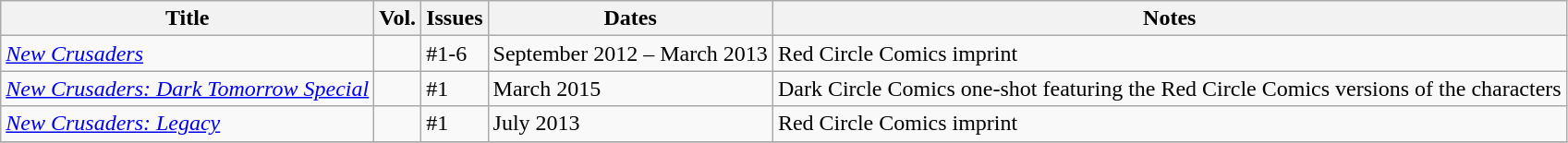<table class="wikitable">
<tr>
<th>Title</th>
<th>Vol.</th>
<th>Issues</th>
<th>Dates</th>
<th>Notes</th>
</tr>
<tr>
<td><em><a href='#'>New Crusaders</a></em></td>
<td></td>
<td>#1-6</td>
<td>September 2012 – March 2013</td>
<td>Red Circle Comics imprint</td>
</tr>
<tr>
<td><em><a href='#'>New Crusaders: Dark Tomorrow Special</a></em></td>
<td></td>
<td>#1</td>
<td>March 2015</td>
<td>Dark Circle Comics one-shot featuring the Red Circle Comics versions of the characters</td>
</tr>
<tr>
<td><em><a href='#'>New Crusaders: Legacy</a></em></td>
<td></td>
<td>#1</td>
<td>July 2013</td>
<td>Red Circle Comics imprint</td>
</tr>
<tr>
</tr>
</table>
